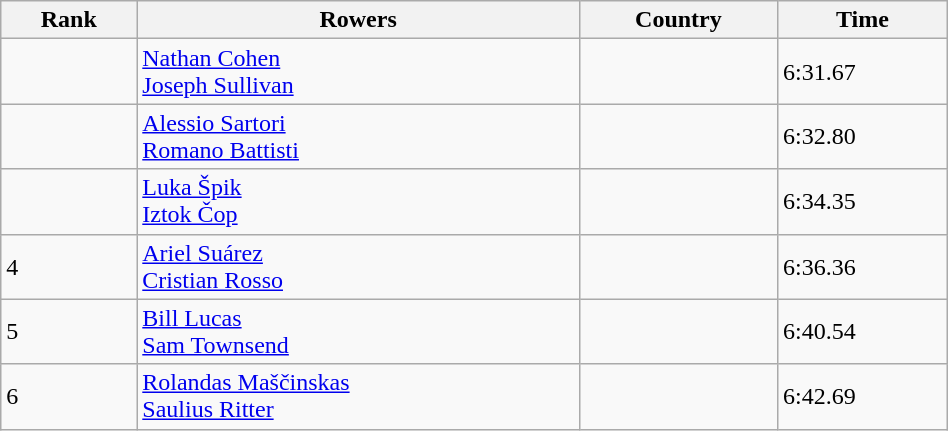<table class="wikitable sortable" width=50%>
<tr>
<th>Rank</th>
<th>Rowers</th>
<th>Country</th>
<th>Time</th>
</tr>
<tr>
<td></td>
<td><a href='#'>Nathan Cohen</a><br><a href='#'>Joseph Sullivan</a></td>
<td></td>
<td>6:31.67</td>
</tr>
<tr>
<td></td>
<td><a href='#'>Alessio Sartori</a><br><a href='#'>Romano Battisti</a></td>
<td></td>
<td>6:32.80</td>
</tr>
<tr>
<td></td>
<td><a href='#'>Luka Špik</a><br><a href='#'>Iztok Čop</a></td>
<td></td>
<td>6:34.35</td>
</tr>
<tr>
<td>4</td>
<td><a href='#'>Ariel Suárez</a><br><a href='#'>Cristian Rosso</a></td>
<td></td>
<td>6:36.36</td>
</tr>
<tr>
<td>5</td>
<td><a href='#'>Bill Lucas</a><br><a href='#'>Sam Townsend</a></td>
<td></td>
<td>6:40.54</td>
</tr>
<tr>
<td>6</td>
<td><a href='#'>Rolandas Maščinskas</a><br><a href='#'>Saulius Ritter</a></td>
<td></td>
<td>6:42.69</td>
</tr>
</table>
